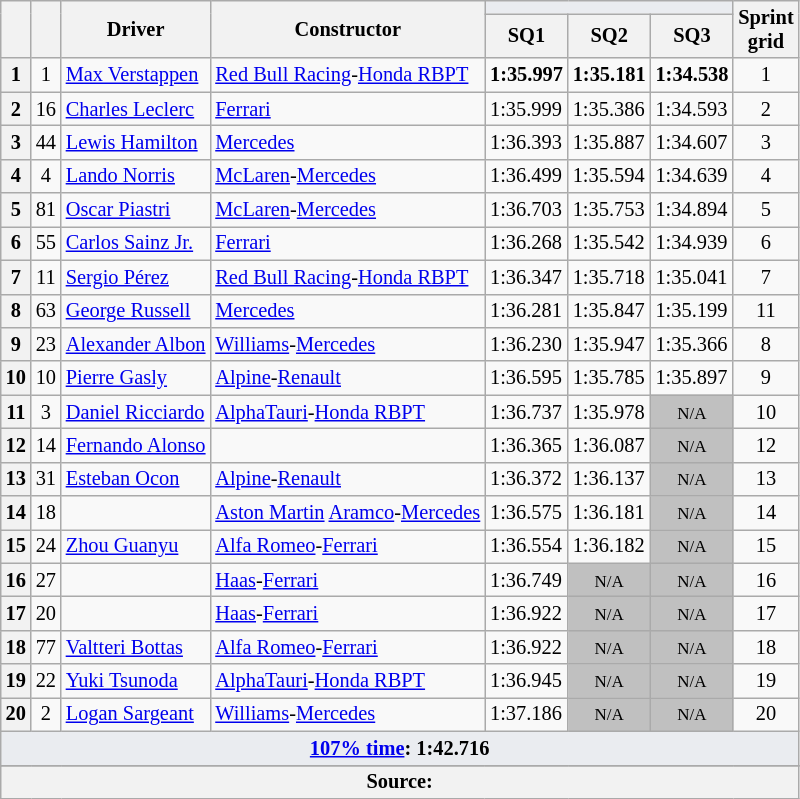<table class="wikitable sortable" style="font-size: 85%;">
<tr>
<th rowspan="2"></th>
<th rowspan="2"></th>
<th rowspan="2">Driver</th>
<th rowspan="2">Constructor</th>
<th colspan="3" style="background:#eaecf0; text-align:center;"></th>
<th rowspan="2">Sprint<br>grid</th>
</tr>
<tr>
<th scope="col">SQ1</th>
<th scope="col">SQ2</th>
<th scope="col">SQ3</th>
</tr>
<tr>
<th scope="row">1</th>
<td align="center">1</td>
<td data-sort-value="ver"> <a href='#'>Max Verstappen</a></td>
<td><a href='#'>Red Bull Racing</a>-<a href='#'>Honda RBPT</a></td>
<td><strong>1:35.997</strong></td>
<td><strong>1:35.181</strong></td>
<td><strong>1:34.538</strong></td>
<td align="center">1</td>
</tr>
<tr>
<th scope="row">2</th>
<td align="center">16</td>
<td data-sort-value="lec"> <a href='#'>Charles Leclerc</a></td>
<td><a href='#'>Ferrari</a></td>
<td>1:35.999</td>
<td>1:35.386</td>
<td>1:34.593</td>
<td align="center">2</td>
</tr>
<tr>
<th scope="row">3</th>
<td align="center">44</td>
<td data-sort-value="ham"> <a href='#'>Lewis Hamilton</a></td>
<td><a href='#'>Mercedes</a></td>
<td>1:36.393</td>
<td>1:35.887</td>
<td>1:34.607</td>
<td align="center">3</td>
</tr>
<tr>
<th scope="row">4</th>
<td align="center">4</td>
<td data-sort-value="nor"> <a href='#'>Lando Norris</a></td>
<td><a href='#'>McLaren</a>-<a href='#'>Mercedes</a></td>
<td>1:36.499</td>
<td>1:35.594</td>
<td>1:34.639</td>
<td align="center">4</td>
</tr>
<tr>
<th scope="row">5</th>
<td align="center">81</td>
<td data-sort-value="pia"> <a href='#'>Oscar Piastri</a></td>
<td><a href='#'>McLaren</a>-<a href='#'>Mercedes</a></td>
<td>1:36.703</td>
<td>1:35.753</td>
<td>1:34.894</td>
<td align="center">5</td>
</tr>
<tr>
<th scope="row">6</th>
<td align="center">55</td>
<td data-sort-value="sai"> <a href='#'>Carlos Sainz Jr.</a></td>
<td><a href='#'>Ferrari</a></td>
<td>1:36.268</td>
<td>1:35.542</td>
<td>1:34.939</td>
<td align="center">6</td>
</tr>
<tr>
<th scope="row">7</th>
<td align="center">11</td>
<td data-sort-value="per"> <a href='#'>Sergio Pérez</a></td>
<td><a href='#'>Red Bull Racing</a>-<a href='#'>Honda RBPT</a></td>
<td>1:36.347</td>
<td>1:35.718</td>
<td>1:35.041</td>
<td align="center">7</td>
</tr>
<tr>
<th scope="row">8</th>
<td align="center">63</td>
<td data-sort-value="rus"> <a href='#'>George Russell</a></td>
<td><a href='#'>Mercedes</a></td>
<td>1:36.281</td>
<td>1:35.847</td>
<td>1:35.199</td>
<td align="center">11</td>
</tr>
<tr>
<th scope="row">9</th>
<td align="center">23</td>
<td data-sort-value="alb"> <a href='#'>Alexander Albon</a></td>
<td><a href='#'>Williams</a>-<a href='#'>Mercedes</a></td>
<td>1:36.230</td>
<td>1:35.947</td>
<td>1:35.366</td>
<td align="center">8</td>
</tr>
<tr>
<th scope="row">10</th>
<td align="center">10</td>
<td data-sort-value="gas"> <a href='#'>Pierre Gasly</a></td>
<td><a href='#'>Alpine</a>-<a href='#'>Renault</a></td>
<td>1:36.595</td>
<td>1:35.785</td>
<td>1:35.897</td>
<td align="center">9</td>
</tr>
<tr>
<th scope="row">11</th>
<td align="center">3</td>
<td data-sort-value="ric"> <a href='#'>Daniel Ricciardo</a></td>
<td><a href='#'>AlphaTauri</a>-<a href='#'>Honda RBPT</a></td>
<td>1:36.737</td>
<td>1:35.978</td>
<td style="background: silver" align="center" data-sort-value="20"><small>N/A</small></td>
<td align="center">10</td>
</tr>
<tr>
<th scope="row">12</th>
<td align="center">14</td>
<td data-sort-value="alo"> <a href='#'>Fernando Alonso</a></td>
<td></td>
<td>1:36.365</td>
<td>1:36.087</td>
<td style="background: silver" align="center" data-sort-value="20"><small>N/A</small></td>
<td align="center">12</td>
</tr>
<tr>
<th scope="row">13</th>
<td align="center">31</td>
<td data-sort-value="oco"> <a href='#'>Esteban Ocon</a></td>
<td><a href='#'>Alpine</a>-<a href='#'>Renault</a></td>
<td>1:36.372</td>
<td>1:36.137</td>
<td style="background: silver" align="center" data-sort-value="20"><small>N/A</small></td>
<td align="center">13</td>
</tr>
<tr>
<th scope="row">14</th>
<td align="center">18</td>
<td data-sort-value="str"></td>
<td><a href='#'>Aston Martin</a> <a href='#'>Aramco</a>-<a href='#'>Mercedes</a></td>
<td>1:36.575</td>
<td>1:36.181</td>
<td style="background: silver" align="center" data-sort-value="20"><small>N/A</small></td>
<td align="center">14</td>
</tr>
<tr>
<th scope="row">15</th>
<td align="center">24</td>
<td data-sort-value="zho"> <a href='#'>Zhou Guanyu</a></td>
<td><a href='#'>Alfa Romeo</a>-<a href='#'>Ferrari</a></td>
<td>1:36.554</td>
<td>1:36.182</td>
<td style="background: silver" align="center" data-sort-value="20"><small>N/A</small></td>
<td align="center">15</td>
</tr>
<tr>
<th scope="row">16</th>
<td align="center">27</td>
<td data-sort-value="hul"></td>
<td><a href='#'>Haas</a>-<a href='#'>Ferrari</a></td>
<td>1:36.749</td>
<td style="background: silver" align="center" data-sort-value="20"><small>N/A</small></td>
<td style="background: silver" align="center" data-sort-value="20"><small>N/A</small></td>
<td align="center">16</td>
</tr>
<tr>
<th scope="row">17</th>
<td align="center">20</td>
<td data-sort-value="mag"></td>
<td><a href='#'>Haas</a>-<a href='#'>Ferrari</a></td>
<td>1:36.922</td>
<td style="background: silver" align="center" data-sort-value="20"><small>N/A</small></td>
<td style="background: silver" align="center" data-sort-value="20"><small>N/A</small></td>
<td align="center">17</td>
</tr>
<tr>
<th scope="row">18</th>
<td align="center">77</td>
<td data-sort-value="bot"> <a href='#'>Valtteri Bottas</a></td>
<td><a href='#'>Alfa Romeo</a>-<a href='#'>Ferrari</a></td>
<td>1:36.922</td>
<td style="background: silver" align="center" data-sort-value="20"><small>N/A</small></td>
<td style="background: silver" align="center" data-sort-value="20"><small>N/A</small></td>
<td align="center" data-sort-value="20">18</td>
</tr>
<tr>
<th scope="row">19</th>
<td align="center">22</td>
<td data-sort-value="tsu"> <a href='#'>Yuki Tsunoda</a></td>
<td><a href='#'>AlphaTauri</a>-<a href='#'>Honda RBPT</a></td>
<td>1:36.945</td>
<td style="background: silver" align="center" data-sort-value="20"><small>N/A</small></td>
<td style="background: silver" align="center" data-sort-value="20"><small>N/A</small></td>
<td align="center">19</td>
</tr>
<tr>
<th scope="row">20</th>
<td align="center">2</td>
<td data-sort-value="sar"> <a href='#'>Logan Sargeant</a></td>
<td><a href='#'>Williams</a>-<a href='#'>Mercedes</a></td>
<td>1:37.186</td>
<td style="background: silver" align="center" data-sort-value="20"><small>N/A</small></td>
<td style="background: silver" align="center" data-sort-value="20"><small>N/A</small></td>
<td align="center">20</td>
</tr>
<tr class="sortbottom">
<td colspan="8" style="background-color:#eaecf0;text-align:center"><strong><a href='#'>107% time</a>: 1:42.716</strong></td>
</tr>
<tr class="sortbottom">
</tr>
<tr>
<th colspan="8">Source:</th>
</tr>
</table>
